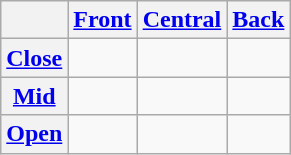<table class="wikitable" style="text-align:center">
<tr>
<th></th>
<th><a href='#'>Front</a></th>
<th><a href='#'>Central</a></th>
<th><a href='#'>Back</a></th>
</tr>
<tr>
<th><a href='#'>Close</a></th>
<td>   </td>
<td></td>
<td>   </td>
</tr>
<tr>
<th><a href='#'>Mid</a></th>
<td>   </td>
<td></td>
<td>   </td>
</tr>
<tr>
<th><a href='#'>Open</a></th>
<td></td>
<td>   </td>
<td></td>
</tr>
</table>
